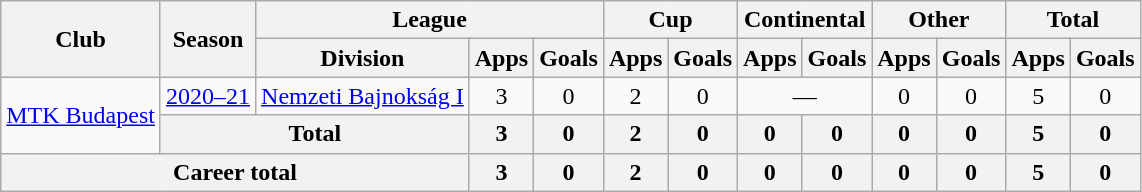<table class="wikitable" style="text-align:center">
<tr>
<th rowspan="2">Club</th>
<th rowspan="2">Season</th>
<th colspan="3">League</th>
<th colspan="2">Cup</th>
<th colspan="2">Continental</th>
<th colspan="2">Other</th>
<th colspan="2">Total</th>
</tr>
<tr>
<th>Division</th>
<th>Apps</th>
<th>Goals</th>
<th>Apps</th>
<th>Goals</th>
<th>Apps</th>
<th>Goals</th>
<th>Apps</th>
<th>Goals</th>
<th>Apps</th>
<th>Goals</th>
</tr>
<tr>
<td rowspan="2"><a href='#'>MTK Budapest</a></td>
<td><a href='#'>2020–21</a></td>
<td rowspan="1"><a href='#'>Nemzeti Bajnokság I</a></td>
<td>3</td>
<td>0</td>
<td>2</td>
<td>0</td>
<td colspan="2">—</td>
<td>0</td>
<td>0</td>
<td>5</td>
<td>0</td>
</tr>
<tr>
<th colspan="2">Total</th>
<th>3</th>
<th>0</th>
<th>2</th>
<th>0</th>
<th>0</th>
<th>0</th>
<th>0</th>
<th>0</th>
<th>5</th>
<th>0</th>
</tr>
<tr>
<th colspan="3">Career total</th>
<th>3</th>
<th>0</th>
<th>2</th>
<th>0</th>
<th>0</th>
<th>0</th>
<th>0</th>
<th>0</th>
<th>5</th>
<th>0</th>
</tr>
</table>
